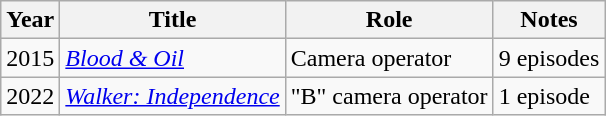<table class="wikitable">
<tr>
<th>Year</th>
<th>Title</th>
<th>Role</th>
<th>Notes</th>
</tr>
<tr>
<td>2015</td>
<td><em><a href='#'>Blood & Oil</a></em></td>
<td>Camera operator</td>
<td>9 episodes</td>
</tr>
<tr>
<td>2022</td>
<td><em><a href='#'>Walker: Independence</a></em></td>
<td>"B" camera operator</td>
<td>1 episode</td>
</tr>
</table>
